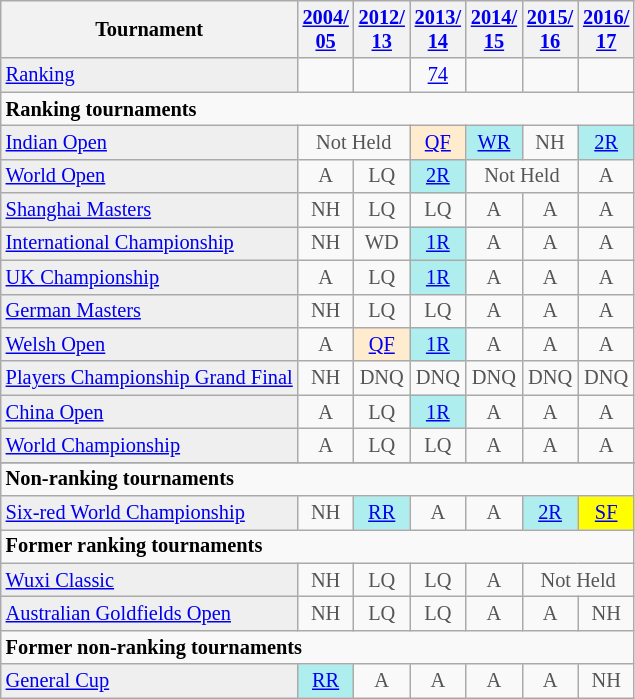<table class="wikitable" style="font-size:85%;">
<tr>
<th>Tournament</th>
<th><a href='#'>2004/<br>05</a></th>
<th><a href='#'>2012/<br>13</a></th>
<th><a href='#'>2013/<br>14</a></th>
<th><a href='#'>2014/<br>15</a></th>
<th><a href='#'>2015/<br>16</a></th>
<th><a href='#'>2016/<br>17</a></th>
</tr>
<tr>
<td style="background:#EFEFEF;"><a href='#'>Ranking</a></td>
<td style="text-align:center;"></td>
<td style="text-align:center;"></td>
<td style="text-align:center;"><a href='#'>74</a></td>
<td style="text-align:center;"></td>
<td style="text-align:center;"></td>
<td style="text-align:center;"></td>
</tr>
<tr>
<td colspan="20"><strong>Ranking tournaments</strong></td>
</tr>
<tr>
<td style="background:#EFEFEF;"><a href='#'>Indian Open</a></td>
<td colspan="2" style="text-align:center; color:#555;">Not Held</td>
<td style="text-align:center; background:#ffebcd;"><a href='#'>QF</a></td>
<td style="text-align:center; background:#afeeee;"><a href='#'>WR</a></td>
<td style="text-align:center; color:#555;">NH</td>
<td style="text-align:center; background:#afeeee;"><a href='#'>2R</a></td>
</tr>
<tr>
<td style="background:#EFEFEF;"><a href='#'>World Open</a></td>
<td style="text-align:center; color:#555;">A</td>
<td style="text-align:center; color:#555;">LQ</td>
<td style="text-align:center; background:#afeeee;"><a href='#'>2R</a></td>
<td colspan="2" style="text-align:center; color:#555;">Not Held</td>
<td style="text-align:center; color:#555;">A</td>
</tr>
<tr>
<td style="background:#EFEFEF;"><a href='#'>Shanghai Masters</a></td>
<td style="text-align:center; color:#555;">NH</td>
<td style="text-align:center; color:#555;">LQ</td>
<td style="text-align:center; color:#555;">LQ</td>
<td style="text-align:center; color:#555;">A</td>
<td style="text-align:center; color:#555;">A</td>
<td style="text-align:center; color:#555;">A</td>
</tr>
<tr>
<td style="background:#EFEFEF;"><a href='#'>International Championship</a></td>
<td style="text-align:center; color:#555;">NH</td>
<td style="text-align:center; color:#555;">WD</td>
<td style="text-align:center; background:#afeeee;"><a href='#'>1R</a></td>
<td style="text-align:center; color:#555;">A</td>
<td style="text-align:center; color:#555;">A</td>
<td style="text-align:center; color:#555;">A</td>
</tr>
<tr>
<td style="background:#EFEFEF;"><a href='#'>UK Championship</a></td>
<td style="text-align:center; color:#555;">A</td>
<td style="text-align:center; color:#555;">LQ</td>
<td style="text-align:center; background:#afeeee;"><a href='#'>1R</a></td>
<td style="text-align:center; color:#555;">A</td>
<td style="text-align:center; color:#555;">A</td>
<td style="text-align:center; color:#555;">A</td>
</tr>
<tr>
<td style="background:#EFEFEF;"><a href='#'>German Masters</a></td>
<td style="text-align:center; color:#555;">NH</td>
<td style="text-align:center; color:#555;">LQ</td>
<td style="text-align:center; color:#555;">LQ</td>
<td style="text-align:center; color:#555;">A</td>
<td style="text-align:center; color:#555;">A</td>
<td style="text-align:center; color:#555;">A</td>
</tr>
<tr>
<td style="background:#EFEFEF;"><a href='#'>Welsh Open</a></td>
<td style="text-align:center; color:#555;">A</td>
<td style="text-align:center; background:#ffebcd;"><a href='#'>QF</a></td>
<td style="text-align:center; background:#afeeee;"><a href='#'>1R</a></td>
<td style="text-align:center; color:#555;">A</td>
<td style="text-align:center; color:#555;">A</td>
<td style="text-align:center; color:#555;">A</td>
</tr>
<tr>
<td style="background:#EFEFEF;"><a href='#'>Players Championship Grand Final</a></td>
<td style="text-align:center; color:#555;">NH</td>
<td style="text-align:center; color:#555;">DNQ</td>
<td style="text-align:center; color:#555;">DNQ</td>
<td style="text-align:center; color:#555;">DNQ</td>
<td style="text-align:center; color:#555;">DNQ</td>
<td style="text-align:center; color:#555;">DNQ</td>
</tr>
<tr>
<td style="background:#EFEFEF;"><a href='#'>China Open</a></td>
<td style="text-align:center; color:#555;">A</td>
<td style="text-align:center; color:#555;">LQ</td>
<td style="text-align:center; background:#afeeee;"><a href='#'>1R</a></td>
<td style="text-align:center; color:#555;">A</td>
<td style="text-align:center; color:#555;">A</td>
<td style="text-align:center; color:#555;">A</td>
</tr>
<tr>
<td style="background:#EFEFEF;"><a href='#'>World Championship</a></td>
<td style="text-align:center; color:#555;">A</td>
<td style="text-align:center; color:#555;">LQ</td>
<td style="text-align:center; color:#555;">LQ</td>
<td style="text-align:center; color:#555;">A</td>
<td style="text-align:center; color:#555;">A</td>
<td style="text-align:center; color:#555;">A</td>
</tr>
<tr>
</tr>
<tr>
<td colspan="20"><strong>Non-ranking tournaments</strong></td>
</tr>
<tr>
<td style="background:#EFEFEF;"><a href='#'>Six-red World Championship</a></td>
<td style="text-align:center; color:#555;">NH</td>
<td style="text-align:center; background:#afeeee;"><a href='#'>RR</a></td>
<td style="text-align:center; color:#555;">A</td>
<td style="text-align:center; color:#555;">A</td>
<td style="text-align:center; background:#afeeee;"><a href='#'>2R</a></td>
<td style="text-align:center; background:yellow;"><a href='#'>SF</a><br></td>
</tr>
<tr>
<td colspan="20"><strong>Former ranking tournaments</strong></td>
</tr>
<tr>
<td style="background:#EFEFEF;"><a href='#'>Wuxi Classic</a></td>
<td style="text-align:center; color:#555;">NH</td>
<td style="text-align:center; color:#555;">LQ</td>
<td style="text-align:center; color:#555;">LQ</td>
<td style="text-align:center; color:#555;">A</td>
<td colspan="2" style="text-align:center; color:#555;">Not Held</td>
</tr>
<tr>
<td style="background:#EFEFEF;"><a href='#'>Australian Goldfields Open</a></td>
<td style="text-align:center; color:#555;">NH</td>
<td style="text-align:center; color:#555;">LQ</td>
<td style="text-align:center; color:#555;">LQ</td>
<td style="text-align:center; color:#555;">A</td>
<td style="text-align:center; color:#555;">A</td>
<td style="text-align:center; color:#555;">NH</td>
</tr>
<tr>
<td colspan="20"><strong>Former non-ranking tournaments</strong></td>
</tr>
<tr>
<td style="background:#EFEFEF;"><a href='#'>General Cup</a></td>
<td align="center" style="background:#afeeee;"><a href='#'>RR</a></td>
<td style="text-align:center; color:#555;">A</td>
<td style="text-align:center; color:#555;">A</td>
<td style="text-align:center; color:#555;">A</td>
<td style="text-align:center; color:#555;">A</td>
<td style="text-align:center; color:#555;">NH</td>
</tr>
</table>
